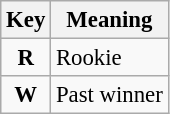<table class="wikitable" style="font-size: 95%">
<tr>
<th>Key</th>
<th>Meaning</th>
</tr>
<tr>
<td align="center"><strong><span>R</span></strong></td>
<td>Rookie</td>
</tr>
<tr>
<td align="center"><strong><span>W</span></strong></td>
<td>Past winner</td>
</tr>
</table>
